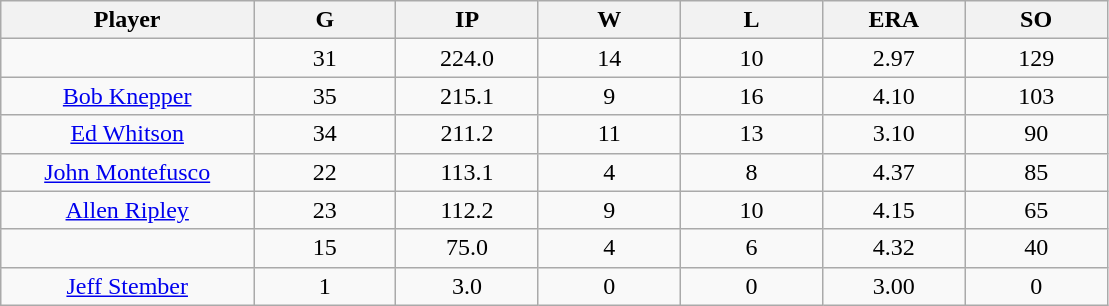<table class="wikitable sortable">
<tr>
<th bgcolor="#DDDDFF" width="16%">Player</th>
<th bgcolor="#DDDDFF" width="9%">G</th>
<th bgcolor="#DDDDFF" width="9%">IP</th>
<th bgcolor="#DDDDFF" width="9%">W</th>
<th bgcolor="#DDDDFF" width="9%">L</th>
<th bgcolor="#DDDDFF" width="9%">ERA</th>
<th bgcolor="#DDDDFF" width="9%">SO</th>
</tr>
<tr align="center">
<td></td>
<td>31</td>
<td>224.0</td>
<td>14</td>
<td>10</td>
<td>2.97</td>
<td>129</td>
</tr>
<tr align="center">
<td><a href='#'>Bob Knepper</a></td>
<td>35</td>
<td>215.1</td>
<td>9</td>
<td>16</td>
<td>4.10</td>
<td>103</td>
</tr>
<tr align=center>
<td><a href='#'>Ed Whitson</a></td>
<td>34</td>
<td>211.2</td>
<td>11</td>
<td>13</td>
<td>3.10</td>
<td>90</td>
</tr>
<tr align=center>
<td><a href='#'>John Montefusco</a></td>
<td>22</td>
<td>113.1</td>
<td>4</td>
<td>8</td>
<td>4.37</td>
<td>85</td>
</tr>
<tr align=center>
<td><a href='#'>Allen Ripley</a></td>
<td>23</td>
<td>112.2</td>
<td>9</td>
<td>10</td>
<td>4.15</td>
<td>65</td>
</tr>
<tr align=center>
<td></td>
<td>15</td>
<td>75.0</td>
<td>4</td>
<td>6</td>
<td>4.32</td>
<td>40</td>
</tr>
<tr align="center">
<td><a href='#'>Jeff Stember</a></td>
<td>1</td>
<td>3.0</td>
<td>0</td>
<td>0</td>
<td>3.00</td>
<td>0</td>
</tr>
</table>
